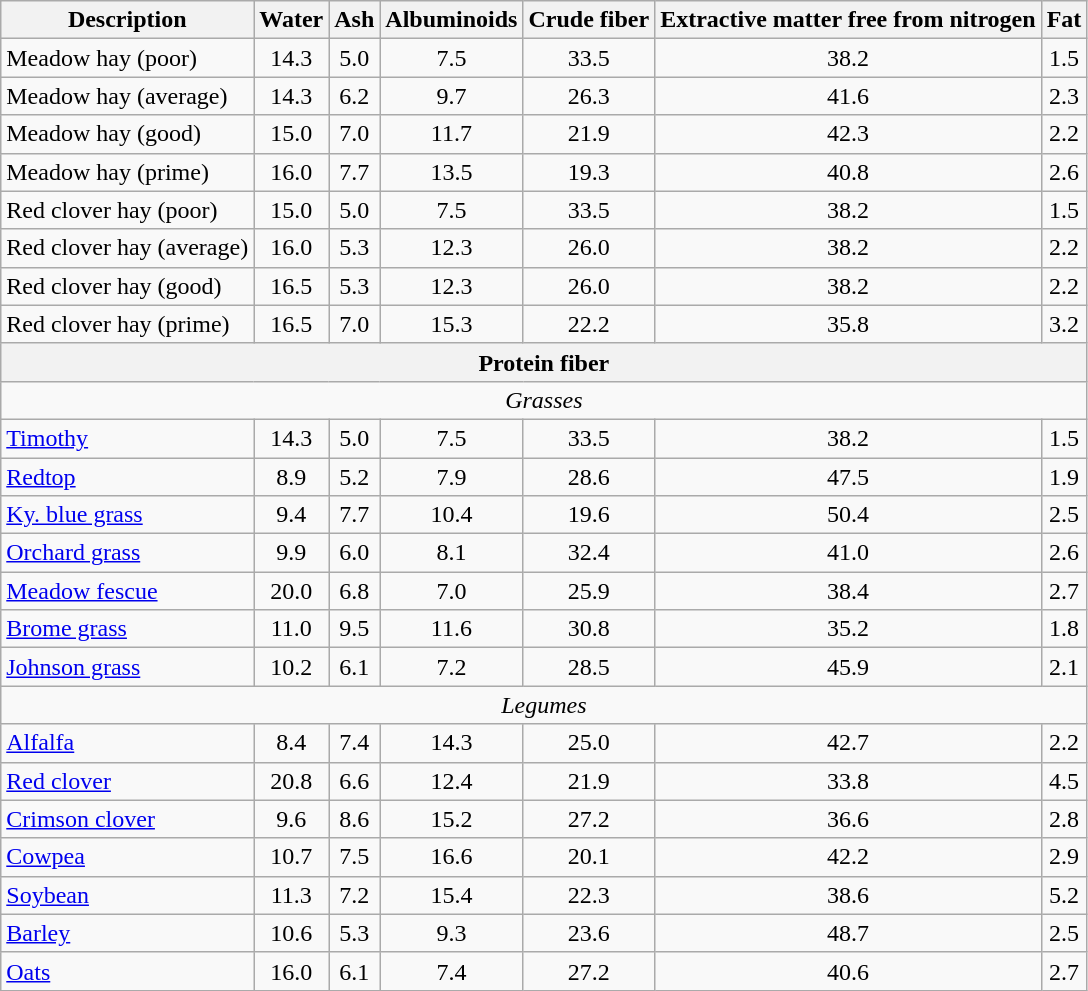<table class="wikitable sortable" style="text-align: center;">
<tr>
<th>Description</th>
<th>Water</th>
<th>Ash</th>
<th>Albuminoids</th>
<th>Crude fiber</th>
<th>Extractive matter free from nitrogen</th>
<th>Fat</th>
</tr>
<tr>
<td align="left">Meadow hay (poor)</td>
<td>14.3</td>
<td>5.0</td>
<td>7.5</td>
<td>33.5</td>
<td>38.2</td>
<td>1.5</td>
</tr>
<tr>
<td align="left">Meadow hay (average)</td>
<td>14.3</td>
<td>6.2</td>
<td>9.7</td>
<td>26.3</td>
<td>41.6</td>
<td>2.3</td>
</tr>
<tr>
<td align="left">Meadow hay (good)</td>
<td>15.0</td>
<td>7.0</td>
<td>11.7</td>
<td>21.9</td>
<td>42.3</td>
<td>2.2</td>
</tr>
<tr>
<td align="left">Meadow hay (prime)</td>
<td>16.0</td>
<td>7.7</td>
<td>13.5</td>
<td>19.3</td>
<td>40.8</td>
<td>2.6</td>
</tr>
<tr>
<td align="left">Red clover hay (poor)</td>
<td>15.0</td>
<td>5.0</td>
<td>7.5</td>
<td>33.5</td>
<td>38.2</td>
<td>1.5</td>
</tr>
<tr>
<td align="left">Red clover hay (average)</td>
<td>16.0</td>
<td>5.3</td>
<td>12.3</td>
<td>26.0</td>
<td>38.2</td>
<td>2.2</td>
</tr>
<tr>
<td align="left">Red clover hay (good)</td>
<td>16.5</td>
<td>5.3</td>
<td>12.3</td>
<td>26.0</td>
<td>38.2</td>
<td>2.2</td>
</tr>
<tr>
<td align="left">Red clover hay (prime)</td>
<td>16.5</td>
<td>7.0</td>
<td>15.3</td>
<td>22.2</td>
<td>35.8</td>
<td>3.2</td>
</tr>
<tr>
<th colspan=7>Protein fiber</th>
</tr>
<tr>
<td colspan=7><em>Grasses</em></td>
</tr>
<tr>
<td align=left><a href='#'>Timothy</a></td>
<td>14.3</td>
<td>5.0</td>
<td>7.5</td>
<td>33.5</td>
<td>38.2</td>
<td>1.5</td>
</tr>
<tr>
<td align=left><a href='#'>Redtop</a></td>
<td>8.9</td>
<td>5.2</td>
<td>7.9</td>
<td>28.6</td>
<td>47.5</td>
<td>1.9</td>
</tr>
<tr>
<td align=left><a href='#'>Ky. blue grass</a></td>
<td>9.4</td>
<td>7.7</td>
<td>10.4</td>
<td>19.6</td>
<td>50.4</td>
<td>2.5</td>
</tr>
<tr>
<td align=left><a href='#'>Orchard grass</a></td>
<td>9.9</td>
<td>6.0</td>
<td>8.1</td>
<td>32.4</td>
<td>41.0</td>
<td>2.6</td>
</tr>
<tr>
<td align=left><a href='#'>Meadow fescue</a></td>
<td>20.0</td>
<td>6.8</td>
<td>7.0</td>
<td>25.9</td>
<td>38.4</td>
<td>2.7</td>
</tr>
<tr>
<td align=left><a href='#'>Brome grass</a></td>
<td>11.0</td>
<td>9.5</td>
<td>11.6</td>
<td>30.8</td>
<td>35.2</td>
<td>1.8</td>
</tr>
<tr>
<td align=left><a href='#'>Johnson grass</a></td>
<td>10.2</td>
<td>6.1</td>
<td>7.2</td>
<td>28.5</td>
<td>45.9</td>
<td>2.1</td>
</tr>
<tr>
<td colspan=7><em>Legumes</em></td>
</tr>
<tr>
<td align=left><a href='#'>Alfalfa</a></td>
<td>8.4</td>
<td>7.4</td>
<td>14.3</td>
<td>25.0</td>
<td>42.7</td>
<td>2.2</td>
</tr>
<tr>
<td align=left><a href='#'>Red clover</a></td>
<td>20.8</td>
<td>6.6</td>
<td>12.4</td>
<td>21.9</td>
<td>33.8</td>
<td>4.5</td>
</tr>
<tr>
<td align=left><a href='#'>Crimson clover</a></td>
<td>9.6</td>
<td>8.6</td>
<td>15.2</td>
<td>27.2</td>
<td>36.6</td>
<td>2.8</td>
</tr>
<tr>
<td align=left><a href='#'>Cowpea</a></td>
<td>10.7</td>
<td>7.5</td>
<td>16.6</td>
<td>20.1</td>
<td>42.2</td>
<td>2.9</td>
</tr>
<tr>
<td align=left><a href='#'>Soybean</a></td>
<td>11.3</td>
<td>7.2</td>
<td>15.4</td>
<td>22.3</td>
<td>38.6</td>
<td>5.2</td>
</tr>
<tr>
<td align=left><a href='#'>Barley</a></td>
<td>10.6</td>
<td>5.3</td>
<td>9.3</td>
<td>23.6</td>
<td>48.7</td>
<td>2.5</td>
</tr>
<tr>
<td align=left><a href='#'>Oats</a></td>
<td>16.0</td>
<td>6.1</td>
<td>7.4</td>
<td>27.2</td>
<td>40.6</td>
<td>2.7</td>
</tr>
</table>
